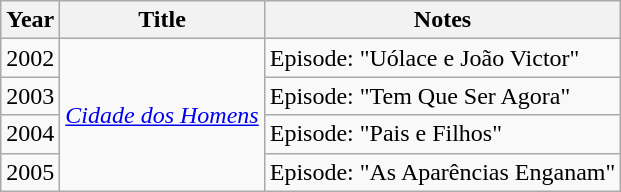<table class="wikitable">
<tr>
<th>Year</th>
<th>Title</th>
<th>Notes</th>
</tr>
<tr>
<td>2002</td>
<td rowspan="4"><em><a href='#'>Cidade dos Homens</a></em></td>
<td>Episode: "Uólace e João Victor"</td>
</tr>
<tr>
<td>2003</td>
<td>Episode: "Tem Que Ser Agora"</td>
</tr>
<tr>
<td>2004</td>
<td>Episode: "Pais e Filhos"</td>
</tr>
<tr>
<td>2005</td>
<td>Episode: "As Aparências Enganam"</td>
</tr>
</table>
